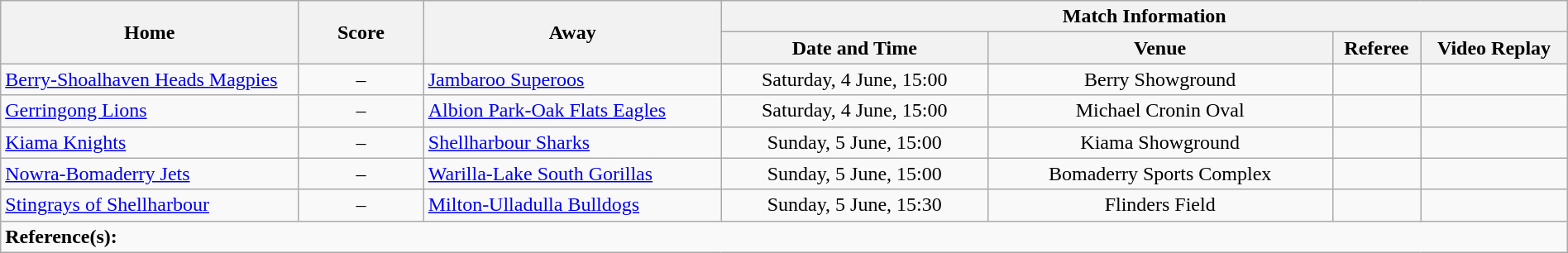<table class="wikitable" width="100% text-align:center;">
<tr>
<th rowspan="2" width="19%">Home</th>
<th rowspan="2" width="8%">Score</th>
<th rowspan="2" width="19%">Away</th>
<th colspan="4">Match Information</th>
</tr>
<tr bgcolor="#CCCCCC">
<th width="17%">Date and Time</th>
<th width="22%">Venue</th>
<th>Referee</th>
<th>Video Replay</th>
</tr>
<tr>
<td> <a href='#'>Berry-Shoalhaven Heads Magpies</a></td>
<td style="text-align:center;">–</td>
<td> <a href='#'>Jambaroo Superoos</a></td>
<td style="text-align:center;">Saturday, 4 June, 15:00</td>
<td style="text-align:center;">Berry Showground</td>
<td style="text-align:center;"></td>
<td style="text-align:center;"></td>
</tr>
<tr>
<td> <a href='#'>Gerringong Lions</a></td>
<td style="text-align:center;">–</td>
<td> <a href='#'>Albion Park-Oak Flats Eagles</a></td>
<td style="text-align:center;">Saturday, 4 June, 15:00</td>
<td style="text-align:center;">Michael Cronin Oval</td>
<td style="text-align:center;"></td>
<td style="text-align:center;"></td>
</tr>
<tr>
<td> <a href='#'>Kiama Knights</a></td>
<td style="text-align:center;">–</td>
<td> <a href='#'>Shellharbour Sharks</a></td>
<td style="text-align:center;">Sunday, 5 June, 15:00</td>
<td style="text-align:center;">Kiama Showground</td>
<td style="text-align:center;"></td>
<td style="text-align:center;"></td>
</tr>
<tr>
<td> <a href='#'>Nowra-Bomaderry Jets</a></td>
<td style="text-align:center;">–</td>
<td> <a href='#'>Warilla-Lake South Gorillas</a></td>
<td style="text-align:center;">Sunday, 5 June, 15:00</td>
<td style="text-align:center;">Bomaderry Sports Complex</td>
<td style="text-align:center;"></td>
<td style="text-align:center;"></td>
</tr>
<tr>
<td> <a href='#'>Stingrays of Shellharbour</a></td>
<td style="text-align:center;">–</td>
<td> <a href='#'>Milton-Ulladulla Bulldogs</a></td>
<td style="text-align:center;">Sunday, 5 June, 15:30</td>
<td style="text-align:center;">Flinders Field</td>
<td style="text-align:center;"></td>
<td style="text-align:center;"></td>
</tr>
<tr>
<td colspan="7"><strong>Reference(s):</strong></td>
</tr>
</table>
